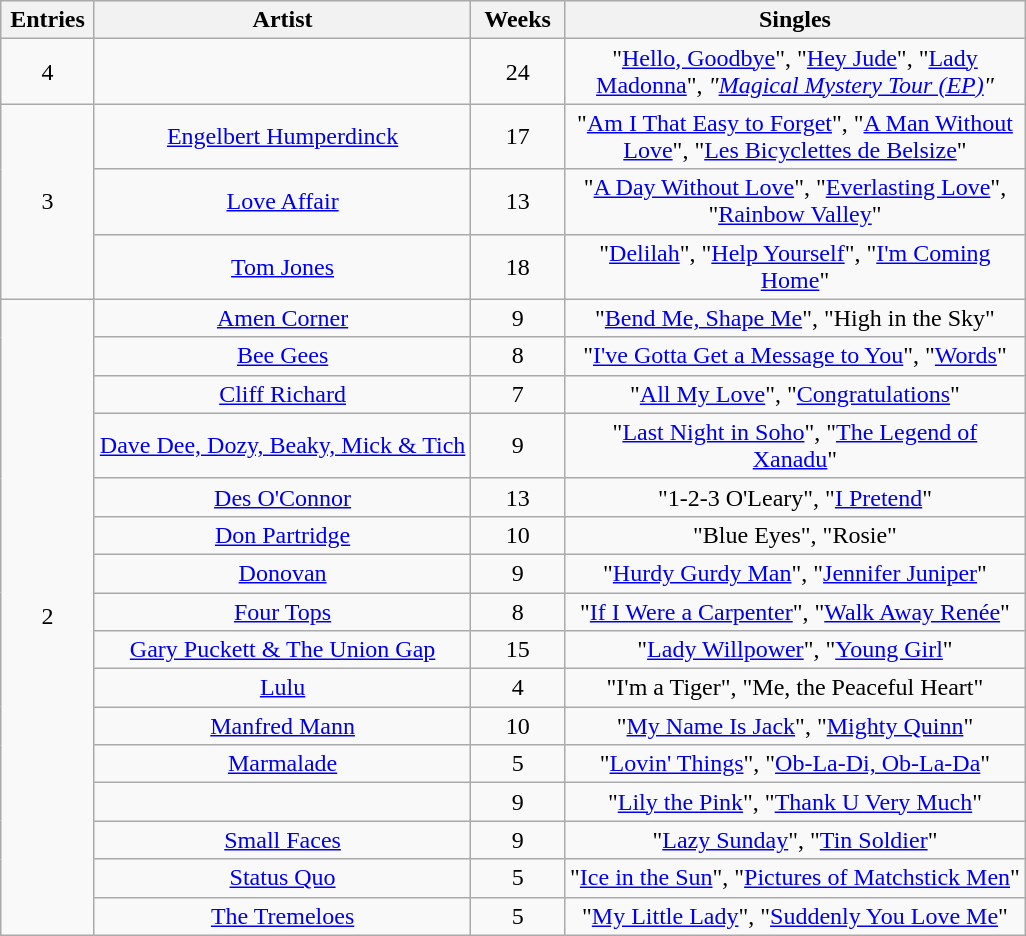<table class="wikitable sortable" style="text-align: center;">
<tr>
<th scope="col" style="width:55px;" data-sort-type="number">Entries</th>
<th scope="col" style="text-align:center;">Artist</th>
<th scope="col" style="width:55px;" data-sort-type="number">Weeks</th>
<th scope="col" style="width:300px;">Singles</th>
</tr>
<tr>
<td rowspan="1" style="text-align:center">4</td>
<td> </td>
<td>24</td>
<td>"<a href='#'>Hello, Goodbye</a>", "<a href='#'>Hey Jude</a>", "<a href='#'>Lady Madonna</a>", <em>"<a href='#'>Magical Mystery Tour (EP)</a>"</em></td>
</tr>
<tr>
<td rowspan="3" style="text-align:center">3</td>
<td><a href='#'>Engelbert Humperdinck</a></td>
<td>17</td>
<td>"<a href='#'>Am I That Easy to Forget</a>", "<a href='#'>A Man Without Love</a>", "<a href='#'>Les Bicyclettes de Belsize</a>"</td>
</tr>
<tr>
<td><a href='#'>Love Affair</a></td>
<td>13</td>
<td>"<a href='#'>A Day Without Love</a>", "<a href='#'>Everlasting Love</a>", "<a href='#'>Rainbow Valley</a>"</td>
</tr>
<tr>
<td><a href='#'>Tom Jones</a> </td>
<td>18</td>
<td>"<a href='#'>Delilah</a>", "<a href='#'>Help Yourself</a>", "<a href='#'>I'm Coming Home</a>"</td>
</tr>
<tr>
<td rowspan="16" style="text-align:center">2</td>
<td><a href='#'>Amen Corner</a></td>
<td>9</td>
<td>"<a href='#'>Bend Me, Shape Me</a>", "High in the Sky"</td>
</tr>
<tr>
<td><a href='#'>Bee Gees</a></td>
<td>8</td>
<td>"<a href='#'>I've Gotta Get a Message to You</a>", "<a href='#'>Words</a>"</td>
</tr>
<tr>
<td><a href='#'>Cliff Richard</a> </td>
<td>7</td>
<td>"<a href='#'>All My Love</a>", "<a href='#'>Congratulations</a>"</td>
</tr>
<tr>
<td><a href='#'>Dave Dee, Dozy, Beaky, Mick & Tich</a></td>
<td>9</td>
<td>"<a href='#'>Last Night in Soho</a>", "<a href='#'>The Legend of Xanadu</a>"</td>
</tr>
<tr>
<td><a href='#'>Des O'Connor</a></td>
<td>13</td>
<td>"1-2-3 O'Leary", "<a href='#'>I Pretend</a>"</td>
</tr>
<tr>
<td><a href='#'>Don Partridge</a></td>
<td>10</td>
<td>"Blue Eyes", "Rosie"</td>
</tr>
<tr>
<td><a href='#'>Donovan</a></td>
<td>9</td>
<td>"<a href='#'>Hurdy Gurdy Man</a>", "<a href='#'>Jennifer Juniper</a>"</td>
</tr>
<tr>
<td><a href='#'>Four Tops</a></td>
<td>8</td>
<td>"<a href='#'>If I Were a Carpenter</a>", "<a href='#'>Walk Away Renée</a>"</td>
</tr>
<tr>
<td><a href='#'>Gary Puckett & The Union Gap</a></td>
<td>15</td>
<td>"<a href='#'>Lady Willpower</a>", "<a href='#'>Young Girl</a>"</td>
</tr>
<tr>
<td><a href='#'>Lulu</a></td>
<td>4</td>
<td>"I'm a Tiger", "Me, the Peaceful Heart"</td>
</tr>
<tr>
<td><a href='#'>Manfred Mann</a></td>
<td>10</td>
<td>"<a href='#'>My Name Is Jack</a>", "<a href='#'>Mighty Quinn</a>"</td>
</tr>
<tr>
<td><a href='#'>Marmalade</a> </td>
<td>5</td>
<td>"<a href='#'>Lovin' Things</a>", "<a href='#'>Ob-La-Di, Ob-La-Da</a>"</td>
</tr>
<tr>
<td> </td>
<td>9</td>
<td>"<a href='#'>Lily the Pink</a>", "<a href='#'>Thank U Very Much</a>"</td>
</tr>
<tr>
<td><a href='#'>Small Faces</a></td>
<td>9</td>
<td>"<a href='#'>Lazy Sunday</a>", "<a href='#'>Tin Soldier</a>"</td>
</tr>
<tr>
<td><a href='#'>Status Quo</a></td>
<td>5</td>
<td>"<a href='#'>Ice in the Sun</a>", "<a href='#'>Pictures of Matchstick Men</a>"</td>
</tr>
<tr>
<td><a href='#'>The Tremeloes</a></td>
<td>5</td>
<td>"<a href='#'>My Little Lady</a>", "<a href='#'>Suddenly You Love Me</a>"</td>
</tr>
</table>
